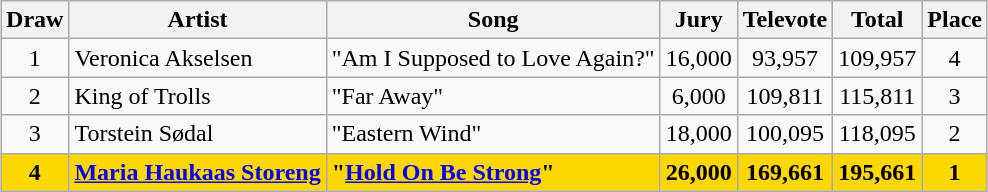<table class="sortable wikitable" style="margin: 1em auto 1em auto; text-align:center;">
<tr>
<th>Draw</th>
<th>Artist</th>
<th>Song</th>
<th>Jury</th>
<th>Televote</th>
<th>Total</th>
<th>Place</th>
</tr>
<tr>
<td>1</td>
<td style="text-align:left;">Veronica Akselsen</td>
<td style="text-align:left;">"Am I Supposed to Love Again?"</td>
<td>16,000</td>
<td>93,957</td>
<td>109,957</td>
<td>4</td>
</tr>
<tr>
<td>2</td>
<td style="text-align:left;">King of Trolls</td>
<td style="text-align:left;">"Far Away"</td>
<td>6,000</td>
<td>109,811</td>
<td>115,811</td>
<td>3</td>
</tr>
<tr>
<td>3</td>
<td style="text-align:left;">Torstein Sødal</td>
<td style="text-align:left;">"Eastern Wind"</td>
<td>18,000</td>
<td>100,095</td>
<td>118,095</td>
<td>2</td>
</tr>
<tr style="font-weight:bold; background:gold;">
<td>4</td>
<td style="text-align:left;"><a href='#'>Maria Haukaas Storeng</a></td>
<td style="text-align:left;">"<a href='#'>Hold On Be Strong</a>"</td>
<td>26,000</td>
<td>169,661</td>
<td>195,661</td>
<td>1</td>
</tr>
</table>
